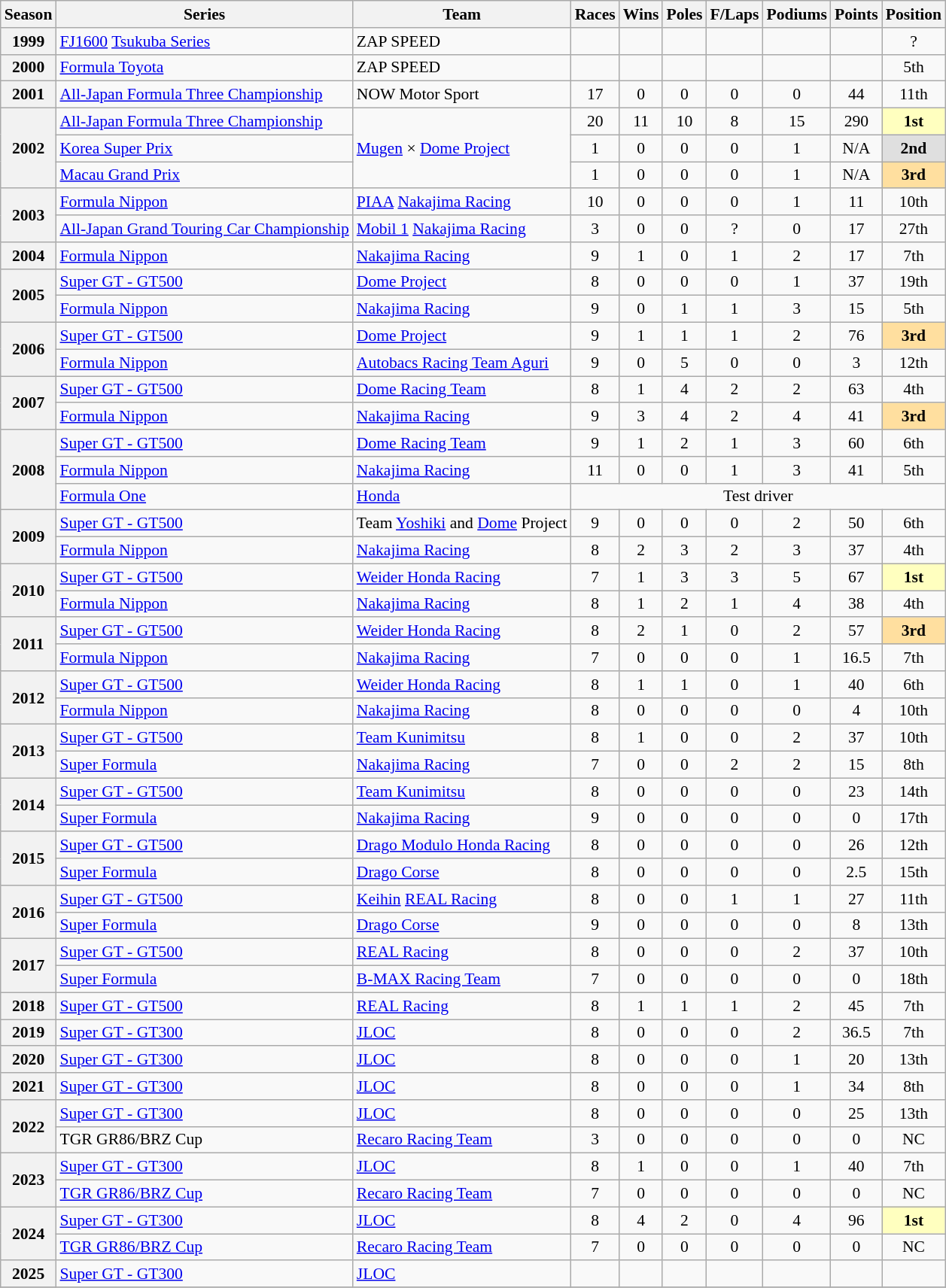<table class="wikitable" style="font-size: 90%; text-align:center">
<tr>
<th>Season</th>
<th>Series</th>
<th>Team</th>
<th>Races</th>
<th>Wins</th>
<th>Poles</th>
<th>F/Laps</th>
<th>Podiums</th>
<th>Points</th>
<th>Position</th>
</tr>
<tr>
<th>1999</th>
<td align=left><a href='#'>FJ1600</a> <a href='#'>Tsukuba Series</a></td>
<td align=left>ZAP SPEED</td>
<td></td>
<td></td>
<td></td>
<td></td>
<td></td>
<td></td>
<td>?</td>
</tr>
<tr>
<th>2000</th>
<td align=left><a href='#'>Formula Toyota</a></td>
<td align=left>ZAP SPEED</td>
<td></td>
<td></td>
<td></td>
<td></td>
<td></td>
<td></td>
<td>5th</td>
</tr>
<tr>
<th>2001</th>
<td align=left><a href='#'>All-Japan Formula Three Championship</a></td>
<td align=left>NOW Motor Sport</td>
<td>17</td>
<td>0</td>
<td>0</td>
<td>0</td>
<td>0</td>
<td>44</td>
<td>11th</td>
</tr>
<tr>
<th rowspan=3>2002</th>
<td align=left><a href='#'>All-Japan Formula Three Championship</a></td>
<td rowspan=3 align=left><a href='#'>Mugen</a> × <a href='#'>Dome Project</a></td>
<td>20</td>
<td>11</td>
<td>10</td>
<td>8</td>
<td>15</td>
<td>290</td>
<td style="background:#FFFFBF;"><strong>1st</strong></td>
</tr>
<tr>
<td align=left><a href='#'>Korea Super Prix</a></td>
<td>1</td>
<td>0</td>
<td>0</td>
<td>0</td>
<td>1</td>
<td>N/A</td>
<td style="background:#DFDFDF;"><strong>2nd</strong></td>
</tr>
<tr>
<td align=left><a href='#'>Macau Grand Prix</a></td>
<td>1</td>
<td>0</td>
<td>0</td>
<td>0</td>
<td>1</td>
<td>N/A</td>
<td style="background:#FFDF9F;"><strong>3rd</strong></td>
</tr>
<tr>
<th rowspan=2>2003</th>
<td align=left><a href='#'>Formula Nippon</a></td>
<td align="left"><a href='#'>PIAA</a> <a href='#'>Nakajima Racing</a></td>
<td>10</td>
<td>0</td>
<td>0</td>
<td>0</td>
<td>1</td>
<td>11</td>
<td>10th</td>
</tr>
<tr>
<td align=left><a href='#'>All-Japan Grand Touring Car Championship</a></td>
<td align=left><a href='#'>Mobil 1</a> <a href='#'>Nakajima Racing</a></td>
<td>3</td>
<td>0</td>
<td>0</td>
<td>?</td>
<td>0</td>
<td>17</td>
<td>27th</td>
</tr>
<tr>
<th>2004</th>
<td align=left><a href='#'>Formula Nippon</a></td>
<td align=left><a href='#'>Nakajima Racing</a></td>
<td>9</td>
<td>1</td>
<td>0</td>
<td>1</td>
<td>2</td>
<td>17</td>
<td>7th</td>
</tr>
<tr>
<th rowspan="2">2005</th>
<td align="left"><a href='#'>Super GT - GT500</a></td>
<td align="left"><a href='#'>Dome Project</a></td>
<td>8</td>
<td>0</td>
<td>0</td>
<td>0</td>
<td>1</td>
<td>37</td>
<td>19th</td>
</tr>
<tr>
<td align="left"><a href='#'>Formula Nippon</a></td>
<td align="left"><a href='#'>Nakajima Racing</a></td>
<td>9</td>
<td>0</td>
<td>1</td>
<td>1</td>
<td>3</td>
<td>15</td>
<td>5th</td>
</tr>
<tr>
<th rowspan="2">2006</th>
<td align="left"><a href='#'>Super GT - GT500</a></td>
<td align="left"><a href='#'>Dome Project</a></td>
<td>9</td>
<td>1</td>
<td>1</td>
<td>1</td>
<td>2</td>
<td>76</td>
<td style="background:#FFDF9F;"><strong>3rd</strong></td>
</tr>
<tr>
<td align="left"><a href='#'>Formula Nippon</a></td>
<td align="left"><a href='#'>Autobacs Racing Team Aguri</a></td>
<td>9</td>
<td>0</td>
<td>5</td>
<td>0</td>
<td>0</td>
<td>3</td>
<td>12th</td>
</tr>
<tr>
<th rowspan="2">2007</th>
<td align="left"><a href='#'>Super GT - GT500</a></td>
<td align="left"><a href='#'>Dome Racing Team</a></td>
<td>8</td>
<td>1</td>
<td>4</td>
<td>2</td>
<td>2</td>
<td>63</td>
<td>4th</td>
</tr>
<tr>
<td align="left"><a href='#'>Formula Nippon</a></td>
<td align="left"><a href='#'>Nakajima Racing</a></td>
<td>9</td>
<td>3</td>
<td>4</td>
<td>2</td>
<td>4</td>
<td>41</td>
<td style="background:#FFDF9F;"><strong>3rd</strong></td>
</tr>
<tr>
<th rowspan="3">2008</th>
<td align="left"><a href='#'>Super GT - GT500</a></td>
<td align="left"><a href='#'>Dome Racing Team</a></td>
<td>9</td>
<td>1</td>
<td>2</td>
<td>1</td>
<td>3</td>
<td>60</td>
<td>6th</td>
</tr>
<tr>
<td align="left"><a href='#'>Formula Nippon</a></td>
<td align="left"><a href='#'>Nakajima Racing</a></td>
<td>11</td>
<td>0</td>
<td>0</td>
<td>1</td>
<td>3</td>
<td>41</td>
<td>5th</td>
</tr>
<tr>
<td align=left><a href='#'>Formula One</a></td>
<td align=left><a href='#'>Honda</a></td>
<td colspan=7>Test driver</td>
</tr>
<tr>
<th rowspan="2">2009</th>
<td align="left"><a href='#'>Super GT - GT500</a></td>
<td align="left">Team <a href='#'>Yoshiki</a> and <a href='#'>Dome</a> Project</td>
<td>9</td>
<td>0</td>
<td>0</td>
<td>0</td>
<td>2</td>
<td>50</td>
<td>6th</td>
</tr>
<tr>
<td align="left"><a href='#'>Formula Nippon</a></td>
<td align="left"><a href='#'>Nakajima Racing</a></td>
<td>8</td>
<td>2</td>
<td>3</td>
<td>2</td>
<td>3</td>
<td>37</td>
<td>4th</td>
</tr>
<tr>
<th rowspan="2">2010</th>
<td align="left"><a href='#'>Super GT - GT500</a></td>
<td align="left"><a href='#'>Weider Honda Racing</a></td>
<td>7</td>
<td>1</td>
<td>3</td>
<td>3</td>
<td>5</td>
<td>67</td>
<td style="background:#FFFFBF;"><strong>1st</strong></td>
</tr>
<tr>
<td align="left"><a href='#'>Formula Nippon</a></td>
<td align="left"><a href='#'>Nakajima Racing</a></td>
<td>8</td>
<td>1</td>
<td>2</td>
<td>1</td>
<td>4</td>
<td>38</td>
<td>4th</td>
</tr>
<tr>
<th rowspan="2">2011</th>
<td align="left"><a href='#'>Super GT - GT500</a></td>
<td align="left"><a href='#'>Weider Honda Racing</a></td>
<td>8</td>
<td>2</td>
<td>1</td>
<td>0</td>
<td>2</td>
<td>57</td>
<td style="background:#FFDF9F;"><strong>3rd</strong></td>
</tr>
<tr>
<td align="left"><a href='#'>Formula Nippon</a></td>
<td align="left"><a href='#'>Nakajima Racing</a></td>
<td>7</td>
<td>0</td>
<td>0</td>
<td>0</td>
<td>1</td>
<td>16.5</td>
<td>7th</td>
</tr>
<tr>
<th rowspan="2">2012</th>
<td align="left"><a href='#'>Super GT - GT500</a></td>
<td align="left"><a href='#'>Weider Honda Racing</a></td>
<td>8</td>
<td>1</td>
<td>1</td>
<td>0</td>
<td>1</td>
<td>40</td>
<td>6th</td>
</tr>
<tr>
<td align="left"><a href='#'>Formula Nippon</a></td>
<td align="left"><a href='#'>Nakajima Racing</a></td>
<td>8</td>
<td>0</td>
<td>0</td>
<td>0</td>
<td>0</td>
<td>4</td>
<td>10th</td>
</tr>
<tr>
<th rowspan="2">2013</th>
<td align="left"><a href='#'>Super GT - GT500</a></td>
<td align="left"><a href='#'>Team Kunimitsu</a></td>
<td>8</td>
<td>1</td>
<td>0</td>
<td>0</td>
<td>2</td>
<td>37</td>
<td>10th</td>
</tr>
<tr>
<td align="left"><a href='#'>Super Formula</a></td>
<td align="left"><a href='#'>Nakajima Racing</a></td>
<td>7</td>
<td>0</td>
<td>0</td>
<td>2</td>
<td>2</td>
<td>15</td>
<td>8th</td>
</tr>
<tr>
<th rowspan="2">2014</th>
<td align="left"><a href='#'>Super GT - GT500</a></td>
<td align="left"><a href='#'>Team Kunimitsu</a></td>
<td>8</td>
<td>0</td>
<td>0</td>
<td>0</td>
<td>0</td>
<td>23</td>
<td>14th</td>
</tr>
<tr>
<td align="left"><a href='#'>Super Formula</a></td>
<td align="left"><a href='#'>Nakajima Racing</a></td>
<td>9</td>
<td>0</td>
<td>0</td>
<td>0</td>
<td>0</td>
<td>0</td>
<td>17th</td>
</tr>
<tr>
<th rowspan="2">2015</th>
<td align="left"><a href='#'>Super GT - GT500</a></td>
<td align="left"><a href='#'>Drago Modulo Honda Racing</a></td>
<td>8</td>
<td>0</td>
<td>0</td>
<td>0</td>
<td>0</td>
<td>26</td>
<td>12th</td>
</tr>
<tr>
<td align="left"><a href='#'>Super Formula</a></td>
<td align="left"><a href='#'>Drago Corse</a></td>
<td>8</td>
<td>0</td>
<td>0</td>
<td>0</td>
<td>0</td>
<td>2.5</td>
<td>15th</td>
</tr>
<tr>
<th rowspan="2">2016</th>
<td align="left"><a href='#'>Super GT - GT500</a></td>
<td align="left"><a href='#'>Keihin</a> <a href='#'>REAL Racing</a></td>
<td>8</td>
<td>0</td>
<td>0</td>
<td>1</td>
<td>1</td>
<td>27</td>
<td>11th</td>
</tr>
<tr>
<td align="left"><a href='#'>Super Formula</a></td>
<td align="left"><a href='#'>Drago Corse</a></td>
<td>9</td>
<td>0</td>
<td>0</td>
<td>0</td>
<td>0</td>
<td>8</td>
<td>13th</td>
</tr>
<tr>
<th rowspan="2">2017</th>
<td align="left"><a href='#'>Super GT - GT500</a></td>
<td align="left"><a href='#'>REAL Racing</a></td>
<td>8</td>
<td>0</td>
<td>0</td>
<td>0</td>
<td>2</td>
<td>37</td>
<td>10th</td>
</tr>
<tr>
<td align="left"><a href='#'>Super Formula</a></td>
<td align="left"><a href='#'>B-MAX Racing Team</a></td>
<td>7</td>
<td>0</td>
<td>0</td>
<td>0</td>
<td>0</td>
<td>0</td>
<td>18th</td>
</tr>
<tr>
<th>2018</th>
<td align=left><a href='#'>Super GT - GT500</a></td>
<td align=left><a href='#'>REAL Racing</a></td>
<td>8</td>
<td>1</td>
<td>1</td>
<td>1</td>
<td>2</td>
<td>45</td>
<td>7th</td>
</tr>
<tr>
<th>2019</th>
<td align=left><a href='#'>Super GT - GT300</a></td>
<td align=left><a href='#'>JLOC</a></td>
<td>8</td>
<td>0</td>
<td>0</td>
<td>0</td>
<td>2</td>
<td>36.5</td>
<td>7th</td>
</tr>
<tr>
<th>2020</th>
<td align=left><a href='#'>Super GT - GT300</a></td>
<td align=left><a href='#'>JLOC</a></td>
<td>8</td>
<td>0</td>
<td>0</td>
<td>0</td>
<td>1</td>
<td>20</td>
<td>13th</td>
</tr>
<tr>
<th>2021</th>
<td align=left><a href='#'>Super GT - GT300</a></td>
<td align=left><a href='#'>JLOC</a></td>
<td>8</td>
<td>0</td>
<td>0</td>
<td>0</td>
<td>1</td>
<td>34</td>
<td>8th</td>
</tr>
<tr>
<th rowspan="2">2022</th>
<td align=left><a href='#'>Super GT - GT300</a></td>
<td align=left><a href='#'>JLOC</a></td>
<td>8</td>
<td>0</td>
<td>0</td>
<td>0</td>
<td>0</td>
<td>25</td>
<td>13th</td>
</tr>
<tr>
<td align=left>TGR GR86/BRZ Cup</td>
<td align=left><a href='#'>Recaro Racing Team</a></td>
<td>3</td>
<td>0</td>
<td>0</td>
<td>0</td>
<td>0</td>
<td>0</td>
<td>NC</td>
</tr>
<tr>
<th rowspan="2">2023</th>
<td align=left><a href='#'>Super GT - GT300</a></td>
<td align=left><a href='#'>JLOC</a></td>
<td>8</td>
<td>1</td>
<td>0</td>
<td>0</td>
<td>1</td>
<td>40</td>
<td>7th</td>
</tr>
<tr>
<td align=left><a href='#'>TGR GR86/BRZ Cup</a></td>
<td align=left><a href='#'>Recaro Racing Team</a></td>
<td>7</td>
<td>0</td>
<td>0</td>
<td>0</td>
<td>0</td>
<td>0</td>
<td>NC</td>
</tr>
<tr>
<th rowspan="2">2024</th>
<td align=left><a href='#'>Super GT - GT300</a></td>
<td align=left><a href='#'>JLOC</a></td>
<td>8</td>
<td>4</td>
<td>2</td>
<td>0</td>
<td>4</td>
<td>96</td>
<td style="background:#FFFFBF;"><strong>1st</strong></td>
</tr>
<tr>
<td align=left><a href='#'>TGR GR86/BRZ Cup</a></td>
<td align=left><a href='#'>Recaro Racing Team</a></td>
<td>7</td>
<td>0</td>
<td>0</td>
<td>0</td>
<td>0</td>
<td>0</td>
<td>NC</td>
</tr>
<tr>
<th>2025</th>
<td align="left"><a href='#'>Super GT - GT300</a></td>
<td align="left"><a href='#'>JLOC</a></td>
<td></td>
<td></td>
<td></td>
<td></td>
<td></td>
<td></td>
<td></td>
</tr>
<tr>
</tr>
</table>
